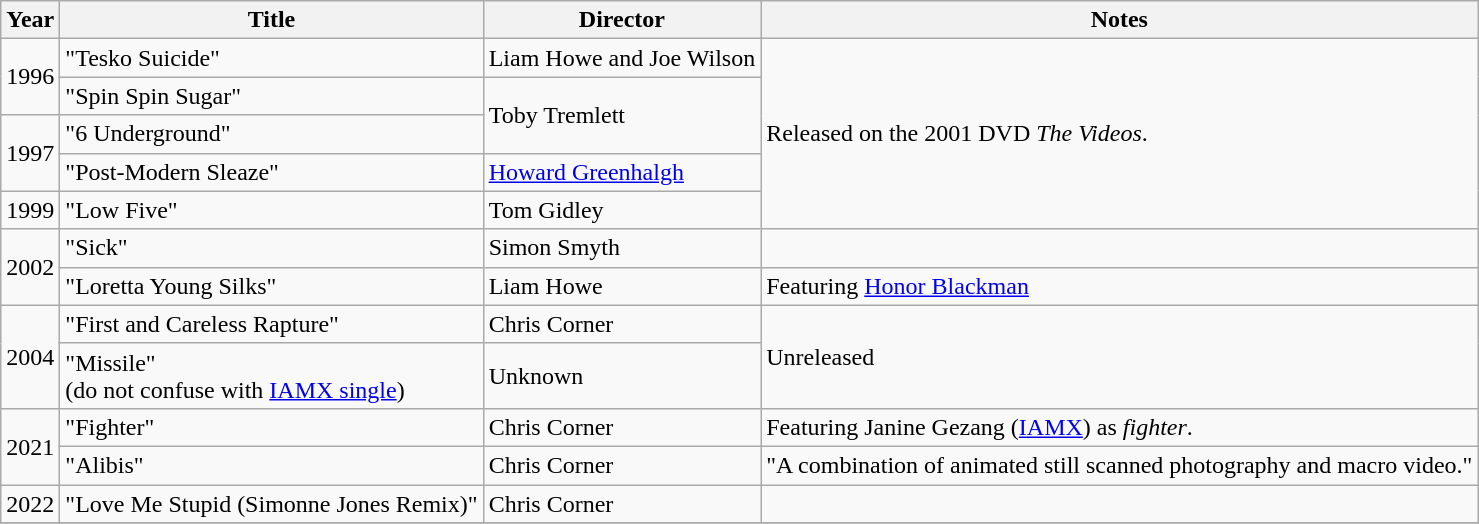<table class="wikitable">
<tr>
<th>Year</th>
<th>Title</th>
<th>Director</th>
<th>Notes</th>
</tr>
<tr>
<td rowspan="2">1996</td>
<td>"Tesko Suicide"</td>
<td>Liam Howe and Joe Wilson</td>
<td rowspan="5">Released on the 2001 DVD <em>The Videos</em>.</td>
</tr>
<tr>
<td>"Spin Spin Sugar"</td>
<td rowspan="2">Toby Tremlett</td>
</tr>
<tr>
<td rowspan="2">1997</td>
<td>"6 Underground"</td>
</tr>
<tr>
<td>"Post-Modern Sleaze"</td>
<td><a href='#'>Howard Greenhalgh</a></td>
</tr>
<tr>
<td>1999</td>
<td>"Low Five"</td>
<td>Tom Gidley</td>
</tr>
<tr>
<td rowspan="2">2002</td>
<td>"Sick"</td>
<td>Simon Smyth</td>
<td></td>
</tr>
<tr>
<td>"Loretta Young Silks"</td>
<td>Liam Howe</td>
<td>Featuring <a href='#'>Honor Blackman</a></td>
</tr>
<tr>
<td rowspan="2">2004</td>
<td>"First and Careless Rapture"</td>
<td>Chris Corner</td>
<td rowspan="2">Unreleased</td>
</tr>
<tr>
<td>"Missile"<br>(do not confuse with <a href='#'>IAMX single</a>)</td>
<td>Unknown</td>
</tr>
<tr>
<td rowspan="2">2021</td>
<td>"Fighter"</td>
<td>Chris Corner</td>
<td>Featuring Janine Gezang (<a href='#'>IAMX</a>) as <em>fighter</em>.</td>
</tr>
<tr>
<td>"Alibis"</td>
<td>Chris Corner</td>
<td>"A combination of animated still scanned photography and macro video."</td>
</tr>
<tr>
<td>2022</td>
<td>"Love Me Stupid (Simonne Jones Remix)"</td>
<td>Chris Corner</td>
<td></td>
</tr>
<tr>
</tr>
</table>
